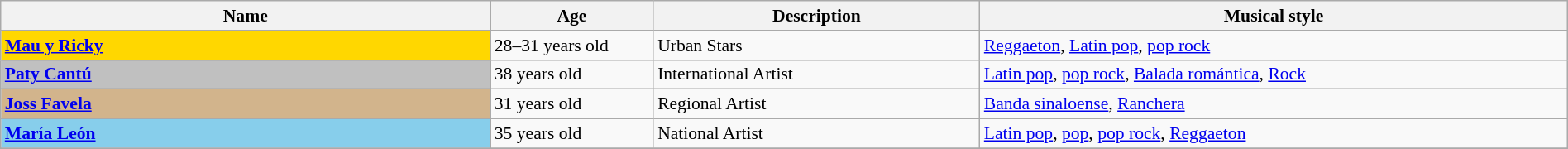<table class="wikitable" style="font-size:90%; width:100%">
<tr>
<th width="15%">Name</th>
<th width="05%">Age</th>
<th width="10%">Description</th>
<th width="18%">Musical style</th>
</tr>
<tr>
<td style="background:gold"><strong><a href='#'>Mau y Ricky</a></strong></td>
<td>28–31 years old</td>
<td>Urban Stars</td>
<td><a href='#'>Reggaeton</a>, <a href='#'>Latin pop</a>, <a href='#'>pop rock</a></td>
</tr>
<tr>
<td style="background:silver"><strong><a href='#'>Paty Cantú</a></strong></td>
<td>38 years old</td>
<td>International Artist</td>
<td><a href='#'>Latin pop</a>, <a href='#'>pop rock</a>, <a href='#'>Balada romántica</a>, <a href='#'>Rock</a></td>
</tr>
<tr>
<td style="background:tan"><strong><a href='#'>Joss Favela</a></strong></td>
<td>31 years old</td>
<td>Regional Artist</td>
<td><a href='#'>Banda sinaloense</a>, <a href='#'>Ranchera</a></td>
</tr>
<tr>
<td style="background:skyblue"><strong><a href='#'>María León</a></strong></td>
<td>35 years old</td>
<td>National Artist</td>
<td><a href='#'>Latin pop</a>, <a href='#'>pop</a>, <a href='#'>pop rock</a>, <a href='#'>Reggaeton</a></td>
</tr>
<tr>
</tr>
</table>
